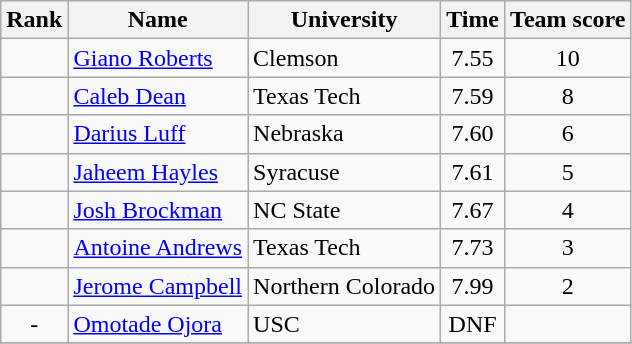<table class="wikitable sortable" style="text-align:center">
<tr>
<th>Rank</th>
<th>Name</th>
<th>University</th>
<th>Time</th>
<th>Team score</th>
</tr>
<tr>
<td></td>
<td align=left><a href='#'>Giano Roberts</a></td>
<td align="left">Clemson</td>
<td>7.55</td>
<td>10</td>
</tr>
<tr>
<td></td>
<td align=left><a href='#'>Caleb Dean</a></td>
<td align="left">Texas Tech</td>
<td>7.59</td>
<td>8</td>
</tr>
<tr>
<td></td>
<td align=left><a href='#'>Darius Luff</a></td>
<td align="left">Nebraska</td>
<td>7.60</td>
<td>6</td>
</tr>
<tr>
<td></td>
<td align=left><a href='#'>Jaheem Hayles</a></td>
<td align="left">Syracuse</td>
<td>7.61</td>
<td>5</td>
</tr>
<tr>
<td></td>
<td align=left><a href='#'>Josh Brockman</a></td>
<td align="left">NC State</td>
<td>7.67</td>
<td>4</td>
</tr>
<tr>
<td></td>
<td align=left><a href='#'>Antoine Andrews</a></td>
<td align="left">Texas Tech</td>
<td>7.73</td>
<td>3</td>
</tr>
<tr>
<td></td>
<td align=left><a href='#'>Jerome Campbell</a></td>
<td align="left">Northern Colorado</td>
<td>7.99</td>
<td>2</td>
</tr>
<tr>
<td>-</td>
<td align="left"><a href='#'>Omotade Ojora</a></td>
<td align="left">USC</td>
<td>DNF</td>
<td></td>
</tr>
<tr>
</tr>
</table>
